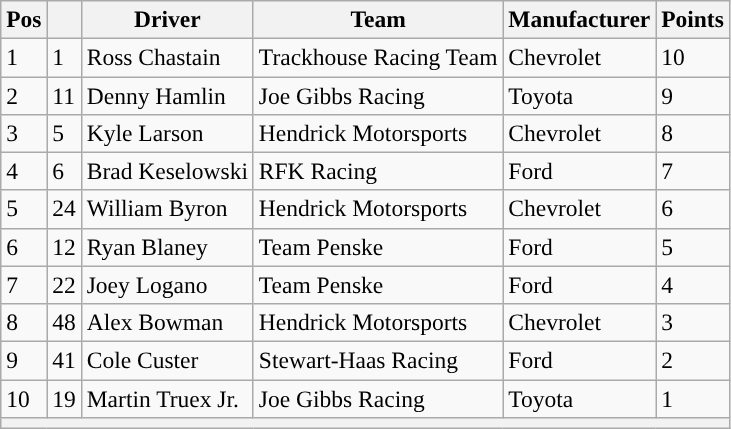<table class="wikitable" style="font-size:98%">
<tr>
<th>Pos</th>
<th></th>
<th>Driver</th>
<th>Team</th>
<th>Manufacturer</th>
<th>Points</th>
</tr>
<tr>
<td>1</td>
<td>1</td>
<td>Ross Chastain</td>
<td>Trackhouse Racing Team</td>
<td>Chevrolet</td>
<td>10</td>
</tr>
<tr>
<td>2</td>
<td>11</td>
<td>Denny Hamlin</td>
<td>Joe Gibbs Racing</td>
<td>Toyota</td>
<td>9</td>
</tr>
<tr>
<td>3</td>
<td>5</td>
<td>Kyle Larson</td>
<td>Hendrick Motorsports</td>
<td>Chevrolet</td>
<td>8</td>
</tr>
<tr>
<td>4</td>
<td>6</td>
<td>Brad Keselowski</td>
<td>RFK Racing</td>
<td>Ford</td>
<td>7</td>
</tr>
<tr>
<td>5</td>
<td>24</td>
<td>William Byron</td>
<td>Hendrick Motorsports</td>
<td>Chevrolet</td>
<td>6</td>
</tr>
<tr>
<td>6</td>
<td>12</td>
<td>Ryan Blaney</td>
<td>Team Penske</td>
<td>Ford</td>
<td>5</td>
</tr>
<tr>
<td>7</td>
<td>22</td>
<td>Joey Logano</td>
<td>Team Penske</td>
<td>Ford</td>
<td>4</td>
</tr>
<tr>
<td>8</td>
<td>48</td>
<td>Alex Bowman</td>
<td>Hendrick Motorsports</td>
<td>Chevrolet</td>
<td>3</td>
</tr>
<tr>
<td>9</td>
<td>41</td>
<td>Cole Custer</td>
<td>Stewart-Haas Racing</td>
<td>Ford</td>
<td>2</td>
</tr>
<tr>
<td>10</td>
<td>19</td>
<td>Martin Truex Jr.</td>
<td>Joe Gibbs Racing</td>
<td>Toyota</td>
<td>1</td>
</tr>
<tr>
<th colspan="6"></th>
</tr>
</table>
